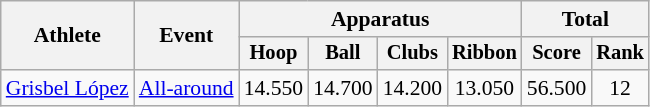<table class=wikitable style=font-size:90%;text-align:center>
<tr>
<th rowspan=2>Athlete</th>
<th rowspan=2>Event</th>
<th colspan=4>Apparatus</th>
<th colspan=2>Total</th>
</tr>
<tr style=font-size:95%>
<th>Hoop</th>
<th>Ball</th>
<th>Clubs</th>
<th>Ribbon</th>
<th>Score</th>
<th>Rank</th>
</tr>
<tr>
<td align=left><a href='#'>Grisbel López</a></td>
<td align=left><a href='#'>All-around</a></td>
<td>14.550</td>
<td>14.700</td>
<td>14.200</td>
<td>13.050</td>
<td>56.500</td>
<td>12</td>
</tr>
</table>
